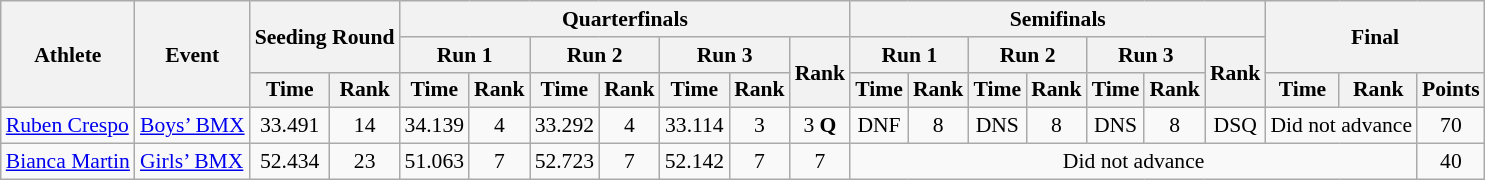<table class="wikitable" border="1" style="font-size:90%">
<tr>
<th rowspan=3>Athlete</th>
<th rowspan=3>Event</th>
<th rowspan=2 colspan=2>Seeding Round</th>
<th colspan=7>Quarterfinals</th>
<th colspan=7>Semifinals</th>
<th rowspan=2 colspan=3>Final</th>
</tr>
<tr>
<th colspan=2>Run 1</th>
<th colspan=2>Run 2</th>
<th colspan=2>Run 3</th>
<th rowspan=2>Rank</th>
<th colspan=2>Run 1</th>
<th colspan=2>Run 2</th>
<th colspan=2>Run 3</th>
<th rowspan=2>Rank</th>
</tr>
<tr>
<th>Time</th>
<th>Rank</th>
<th>Time</th>
<th>Rank</th>
<th>Time</th>
<th>Rank</th>
<th>Time</th>
<th>Rank</th>
<th>Time</th>
<th>Rank</th>
<th>Time</th>
<th>Rank</th>
<th>Time</th>
<th>Rank</th>
<th>Time</th>
<th>Rank</th>
<th>Points</th>
</tr>
<tr>
<td><a href='#'>Ruben Crespo</a></td>
<td><a href='#'>Boys’ BMX</a></td>
<td align=center>33.491</td>
<td align=center>14</td>
<td align=center>34.139</td>
<td align=center>4</td>
<td align=center>33.292</td>
<td align=center>4</td>
<td align=center>33.114</td>
<td align=center>3</td>
<td align=center>3 <strong>Q</strong></td>
<td align=center>DNF</td>
<td align=center>8</td>
<td align=center>DNS</td>
<td align=center>8</td>
<td align=center>DNS</td>
<td align=center>8</td>
<td align=center>DSQ</td>
<td align=center colspan=2>Did not advance</td>
<td align=center>70</td>
</tr>
<tr>
<td><a href='#'>Bianca Martin</a></td>
<td><a href='#'>Girls’ BMX</a></td>
<td align=center>52.434</td>
<td align=center>23</td>
<td align=center>51.063</td>
<td align=center>7</td>
<td align=center>52.723</td>
<td align=center>7</td>
<td align=center>52.142</td>
<td align=center>7</td>
<td align=center>7</td>
<td align=center colspan=9>Did not advance</td>
<td align=center>40</td>
</tr>
</table>
